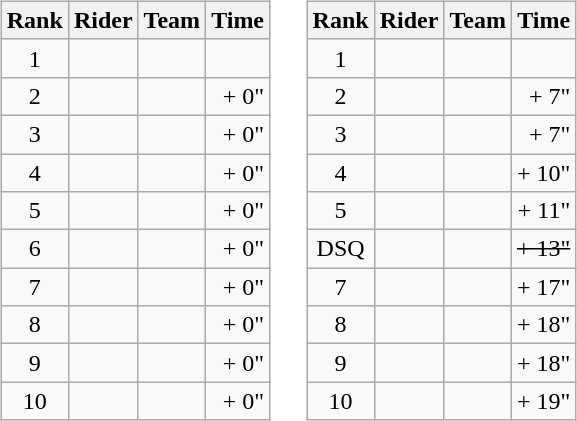<table>
<tr>
<td><br><table class="wikitable">
<tr>
<th scope="col">Rank</th>
<th scope="col">Rider</th>
<th scope="col">Team</th>
<th scope="col">Time</th>
</tr>
<tr>
<td style="text-align:center;">1</td>
<td></td>
<td></td>
<td style="text-align:right;"></td>
</tr>
<tr>
<td style="text-align:center;">2</td>
<td></td>
<td></td>
<td style="text-align:right;">+ 0"</td>
</tr>
<tr>
<td style="text-align:center;">3</td>
<td></td>
<td></td>
<td style="text-align:right;">+ 0"</td>
</tr>
<tr>
<td style="text-align:center;">4</td>
<td></td>
<td></td>
<td style="text-align:right;">+ 0"</td>
</tr>
<tr>
<td style="text-align:center;">5</td>
<td> </td>
<td></td>
<td style="text-align:right;">+ 0"</td>
</tr>
<tr>
<td style="text-align:center;">6</td>
<td></td>
<td></td>
<td style="text-align:right;">+ 0"</td>
</tr>
<tr>
<td style="text-align:center;">7</td>
<td></td>
<td></td>
<td style="text-align:right;">+ 0"</td>
</tr>
<tr>
<td style="text-align:center;">8</td>
<td></td>
<td></td>
<td style="text-align:right;">+ 0"</td>
</tr>
<tr>
<td style="text-align:center;">9</td>
<td> </td>
<td></td>
<td style="text-align:right;">+ 0"</td>
</tr>
<tr>
<td style="text-align:center;">10</td>
<td></td>
<td></td>
<td style="text-align:right;">+ 0"</td>
</tr>
</table>
</td>
<td></td>
<td><br><table class="wikitable">
<tr>
<th scope="col">Rank</th>
<th scope="col">Rider</th>
<th scope="col">Team</th>
<th scope="col">Time</th>
</tr>
<tr>
<td style="text-align:center;">1</td>
<td> </td>
<td></td>
<td style="text-align:right;"></td>
</tr>
<tr>
<td style="text-align:center;">2</td>
<td> </td>
<td></td>
<td style="text-align:right;">+ 7"</td>
</tr>
<tr>
<td style="text-align:center;">3</td>
<td></td>
<td></td>
<td style="text-align:right;">+ 7"</td>
</tr>
<tr>
<td style="text-align:center;">4</td>
<td> </td>
<td></td>
<td style="text-align:right;">+ 10"</td>
</tr>
<tr>
<td style="text-align:center;">5</td>
<td> </td>
<td></td>
<td style="text-align:right;">+ 11"</td>
</tr>
<tr>
<td style="text-align:center;">DSQ</td>
<td><s></s></td>
<td><s></s></td>
<td style="text-align:right;"><s>+ 13"</s></td>
</tr>
<tr>
<td style="text-align:center;">7</td>
<td></td>
<td></td>
<td style="text-align:right;">+ 17"</td>
</tr>
<tr>
<td style="text-align:center;">8</td>
<td></td>
<td></td>
<td style="text-align:right;">+ 18"</td>
</tr>
<tr>
<td style="text-align:center;">9</td>
<td></td>
<td></td>
<td style="text-align:right;">+ 18"</td>
</tr>
<tr>
<td style="text-align:center;">10</td>
<td></td>
<td></td>
<td style="text-align:right;">+ 19"</td>
</tr>
</table>
</td>
</tr>
</table>
